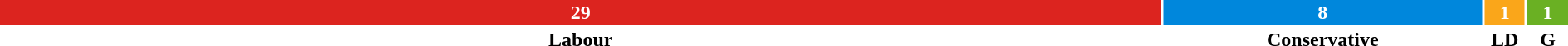<table style="width:100%; text-align:center;">
<tr style="color:white;">
<td style="background:#dc241f; width:74.4%;"><strong>29</strong></td>
<td style="background:#0087dc; width:20.5;"><strong>8</strong></td>
<td style="background:#FAA61A; width:2.6%;"><strong>1</strong></td>
<td style="background:#6AB023; width:2.6%;"><strong>1</strong></td>
</tr>
<tr>
<td><span><strong>Labour</strong></span></td>
<td><span><strong>Conservative</strong></span></td>
<td><span><strong>LD</strong></span></td>
<td><span><strong>G</strong></span></td>
</tr>
</table>
